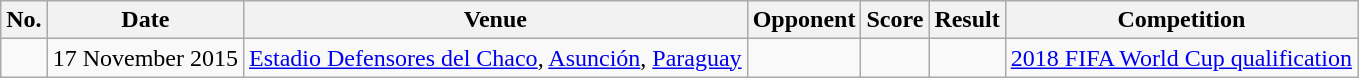<table class="wikitable">
<tr>
<th>No.</th>
<th>Date</th>
<th>Venue</th>
<th>Opponent</th>
<th>Score</th>
<th>Result</th>
<th>Competition</th>
</tr>
<tr>
<td></td>
<td>17 November 2015</td>
<td><a href='#'>Estadio Defensores del Chaco</a>, <a href='#'>Asunción</a>, <a href='#'>Paraguay</a></td>
<td></td>
<td></td>
<td></td>
<td><a href='#'>2018 FIFA World Cup qualification</a></td>
</tr>
</table>
